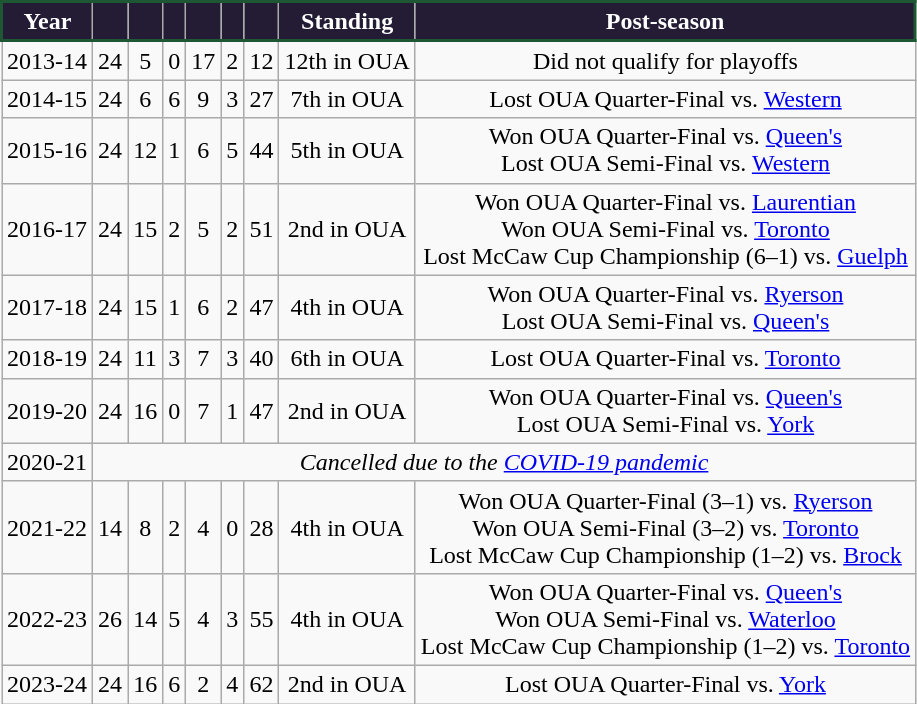<table class="wikitable">
<tr align="center"  style="background:#231C34;color:white;border: 2px solid #1E5733;">
<td><strong>Year</strong></td>
<td><strong></strong></td>
<td><strong></strong></td>
<td><strong></strong></td>
<td><strong></strong></td>
<td><strong></strong></td>
<td><strong></strong></td>
<td><strong>Standing</strong></td>
<td><strong>Post-season</strong></td>
</tr>
<tr align="center" bgcolor="">
<td>2013-14</td>
<td>24</td>
<td>5</td>
<td>0</td>
<td>17</td>
<td>2</td>
<td>12</td>
<td>12th in OUA</td>
<td>Did not qualify for playoffs</td>
</tr>
<tr align="center" bgcolor="">
<td>2014-15</td>
<td>24</td>
<td>6</td>
<td>6</td>
<td>9</td>
<td>3</td>
<td>27</td>
<td>7th in OUA</td>
<td>Lost OUA Quarter-Final vs. <a href='#'>Western</a> </td>
</tr>
<tr align="center" bgcolor="">
<td>2015-16</td>
<td>24</td>
<td>12</td>
<td>1</td>
<td>6</td>
<td>5</td>
<td>44</td>
<td>5th in OUA</td>
<td>Won OUA Quarter-Final vs. <a href='#'>Queen's</a> <br>Lost OUA Semi-Final vs. <a href='#'>Western</a> </td>
</tr>
<tr align="center" bgcolor="">
<td>2016-17</td>
<td>24</td>
<td>15</td>
<td>2</td>
<td>5</td>
<td>2</td>
<td>51</td>
<td>2nd in OUA</td>
<td>Won OUA Quarter-Final vs. <a href='#'>Laurentian</a> <br>Won OUA Semi-Final vs. <a href='#'>Toronto</a> <br>Lost McCaw Cup Championship (6–1) vs. <a href='#'>Guelph</a></td>
</tr>
<tr align="center" bgcolor="">
<td>2017-18</td>
<td>24</td>
<td>15</td>
<td>1</td>
<td>6</td>
<td>2</td>
<td>47</td>
<td>4th in OUA</td>
<td>Won OUA Quarter-Final vs. <a href='#'>Ryerson</a> <br>Lost OUA Semi-Final vs. <a href='#'>Queen's</a> </td>
</tr>
<tr align="center" bgcolor="">
<td>2018-19</td>
<td>24</td>
<td>11</td>
<td>3</td>
<td>7</td>
<td>3</td>
<td>40</td>
<td>6th in OUA</td>
<td>Lost OUA Quarter-Final vs. <a href='#'>Toronto</a> </td>
</tr>
<tr align="center" bgcolor="">
<td>2019-20</td>
<td>24</td>
<td>16</td>
<td>0</td>
<td>7</td>
<td>1</td>
<td>47</td>
<td>2nd in OUA</td>
<td>Won OUA Quarter-Final vs. <a href='#'>Queen's</a> <br>Lost OUA Semi-Final vs. <a href='#'>York</a> </td>
</tr>
<tr align="center" bgcolor="">
<td>2020-21</td>
<td align="center" colspan=8><em>Cancelled due to the <a href='#'>COVID-19 pandemic</a></em></td>
</tr>
<tr align="center" bgcolor="">
<td>2021-22</td>
<td>14</td>
<td>8</td>
<td>2</td>
<td>4</td>
<td>0</td>
<td>28</td>
<td>4th in OUA</td>
<td>Won OUA Quarter-Final (3–1) vs. <a href='#'>Ryerson</a><br>Won OUA Semi-Final (3–2) vs. <a href='#'>Toronto</a><br>Lost McCaw Cup Championship (1–2) vs. <a href='#'>Brock</a></td>
</tr>
<tr align="center" bgcolor="">
<td>2022-23</td>
<td>26</td>
<td>14</td>
<td>5</td>
<td>4</td>
<td>3</td>
<td>55</td>
<td>4th in OUA</td>
<td>Won OUA Quarter-Final vs. <a href='#'>Queen's</a> <br>Won OUA Semi-Final vs. <a href='#'>Waterloo</a> <br>Lost McCaw Cup Championship (1–2) vs. <a href='#'>Toronto</a></td>
</tr>
<tr align="center" bgcolor="">
<td>2023-24</td>
<td>24</td>
<td>16</td>
<td>6</td>
<td>2</td>
<td>4</td>
<td>62</td>
<td>2nd in OUA</td>
<td>Lost OUA Quarter-Final vs. <a href='#'>York</a> </td>
</tr>
</table>
